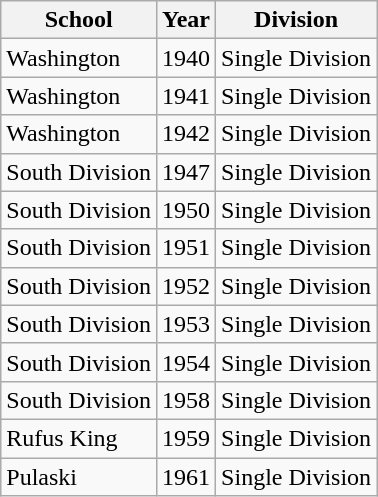<table class="wikitable">
<tr>
<th>School</th>
<th>Year</th>
<th>Division</th>
</tr>
<tr>
<td>Washington</td>
<td>1940</td>
<td>Single Division</td>
</tr>
<tr>
<td>Washington</td>
<td>1941</td>
<td>Single Division</td>
</tr>
<tr>
<td>Washington</td>
<td>1942</td>
<td>Single Division</td>
</tr>
<tr>
<td>South Division</td>
<td>1947</td>
<td>Single Division</td>
</tr>
<tr>
<td>South Division</td>
<td>1950</td>
<td>Single Division</td>
</tr>
<tr>
<td>South Division</td>
<td>1951</td>
<td>Single Division</td>
</tr>
<tr>
<td>South Division</td>
<td>1952</td>
<td>Single Division</td>
</tr>
<tr>
<td>South Division</td>
<td>1953</td>
<td>Single Division</td>
</tr>
<tr>
<td>South Division</td>
<td>1954</td>
<td>Single Division</td>
</tr>
<tr>
<td>South Division</td>
<td>1958</td>
<td>Single Division</td>
</tr>
<tr>
<td>Rufus King</td>
<td>1959</td>
<td>Single Division</td>
</tr>
<tr>
<td>Pulaski</td>
<td>1961</td>
<td>Single Division</td>
</tr>
</table>
